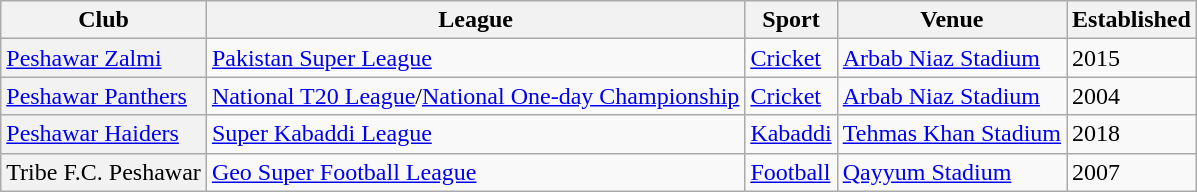<table class="wikitable sortable">
<tr>
<th scope="col">Club</th>
<th scope="col">League</th>
<th scope="col">Sport</th>
<th scope="col">Venue</th>
<th scope="col">Established</th>
</tr>
<tr>
<th scope="row" style="font-weight: normal; text-align: left;"><a href='#'>Peshawar Zalmi</a></th>
<td><a href='#'>Pakistan Super League</a></td>
<td><a href='#'>Cricket</a></td>
<td><a href='#'>Arbab Niaz Stadium</a></td>
<td>2015</td>
</tr>
<tr>
<th scope="row" style="font-weight: normal; text-align: left;"><a href='#'>Peshawar Panthers</a></th>
<td><a href='#'>National T20 League</a>/<a href='#'>National One-day Championship</a></td>
<td><a href='#'>Cricket</a></td>
<td><a href='#'>Arbab Niaz Stadium</a></td>
<td>2004</td>
</tr>
<tr>
<th scope="row" style="font-weight: normal; text-align: left;"><a href='#'>Peshawar Haiders</a></th>
<td><a href='#'>Super Kabaddi League</a></td>
<td><a href='#'>Kabaddi</a></td>
<td><a href='#'>Tehmas Khan Stadium</a></td>
<td>2018</td>
</tr>
<tr>
<th scope="row" style="font-weight: normal; text-align: left;">Tribe F.C. Peshawar</th>
<td><a href='#'>Geo Super Football League</a></td>
<td><a href='#'>Football</a></td>
<td><a href='#'>Qayyum Stadium</a></td>
<td>2007</td>
</tr>
</table>
